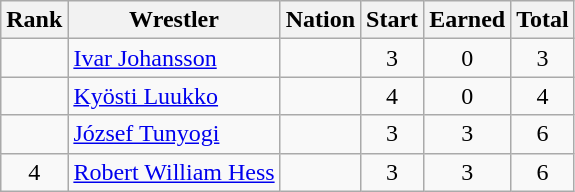<table class="wikitable sortable" style="text-align:center;">
<tr>
<th>Rank</th>
<th>Wrestler</th>
<th>Nation</th>
<th>Start</th>
<th>Earned</th>
<th>Total</th>
</tr>
<tr>
<td></td>
<td align=left><a href='#'>Ivar Johansson</a></td>
<td align=left></td>
<td>3</td>
<td>0</td>
<td>3</td>
</tr>
<tr>
<td></td>
<td align=left><a href='#'>Kyösti Luukko</a></td>
<td align=left></td>
<td>4</td>
<td>0</td>
<td>4</td>
</tr>
<tr>
<td></td>
<td align=left><a href='#'>József Tunyogi</a></td>
<td align=left></td>
<td>3</td>
<td>3</td>
<td>6</td>
</tr>
<tr>
<td>4</td>
<td align=left><a href='#'>Robert William Hess</a></td>
<td align=left></td>
<td>3</td>
<td>3</td>
<td>6</td>
</tr>
</table>
